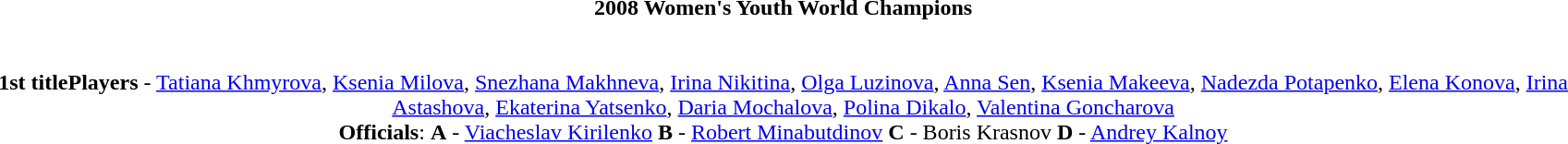<table width=95%>
<tr align=center>
<td><strong>2008 Women's Youth World Champions</strong><br><br><strong></strong><br><strong>1st title</strong><strong>Players</strong> - <a href='#'>Tatiana Khmyrova</a>, <a href='#'>Ksenia Milova</a>, <a href='#'>Snezhana Makhneva</a>, <a href='#'>Irina Nikitina</a>, <a href='#'>Olga Luzinova</a>, <a href='#'>Anna Sen</a>, <a href='#'>Ksenia Makeeva</a>, <a href='#'>Nadezda Potapenko</a>, <a href='#'>Elena Konova</a>, <a href='#'>Irina Astashova</a>, <a href='#'>Ekaterina Yatsenko</a>, <a href='#'>Daria Mochalova</a>, <a href='#'>Polina Dikalo</a>, <a href='#'>Valentina Goncharova</a> <br>
<strong>Officials</strong>: 
<strong>A</strong> - <a href='#'>Viacheslav Kirilenko</a>
<strong>B</strong> - <a href='#'>Robert Minabutdinov</a>
<strong>C</strong> - Boris Krasnov
<strong>D</strong> - <a href='#'>Andrey Kalnoy</a></td>
</tr>
</table>
